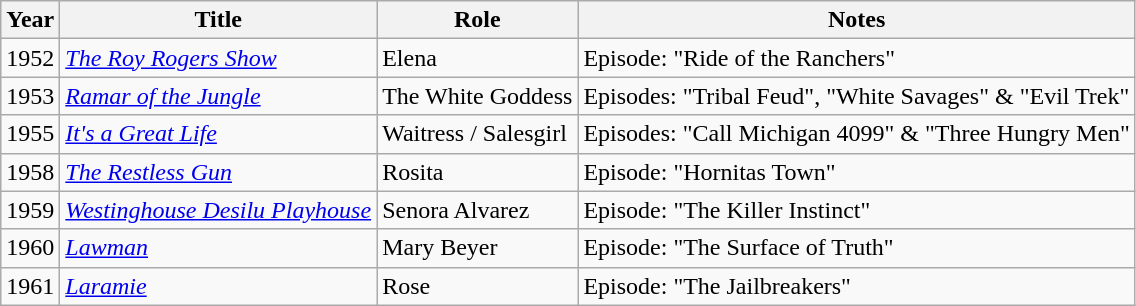<table class = "wikitable sortable">
<tr>
<th>Year</th>
<th>Title</th>
<th>Role</th>
<th class = "unsortable">Notes</th>
</tr>
<tr>
<td>1952</td>
<td><em><a href='#'>The Roy Rogers Show</a></em></td>
<td>Elena</td>
<td>Episode: "Ride of the Ranchers"</td>
</tr>
<tr>
<td>1953</td>
<td><em><a href='#'>Ramar of the Jungle</a></em></td>
<td>The White Goddess</td>
<td>Episodes: "Tribal Feud", "White Savages" & "Evil Trek"</td>
</tr>
<tr>
<td>1955</td>
<td><em><a href='#'>It's a Great Life</a></em></td>
<td>Waitress / Salesgirl</td>
<td>Episodes: "Call Michigan 4099" & "Three Hungry Men"</td>
</tr>
<tr>
<td>1958</td>
<td><em><a href='#'>The Restless Gun</a></em></td>
<td>Rosita</td>
<td>Episode: "Hornitas Town"</td>
</tr>
<tr>
<td>1959</td>
<td><em><a href='#'>Westinghouse Desilu Playhouse</a></em></td>
<td>Senora Alvarez</td>
<td>Episode: "The Killer Instinct"</td>
</tr>
<tr>
<td>1960</td>
<td><em><a href='#'>Lawman</a></em></td>
<td>Mary Beyer</td>
<td>Episode: "The Surface of Truth"</td>
</tr>
<tr>
<td>1961</td>
<td><em><a href='#'>Laramie</a></em></td>
<td>Rose</td>
<td>Episode: "The Jailbreakers"</td>
</tr>
</table>
